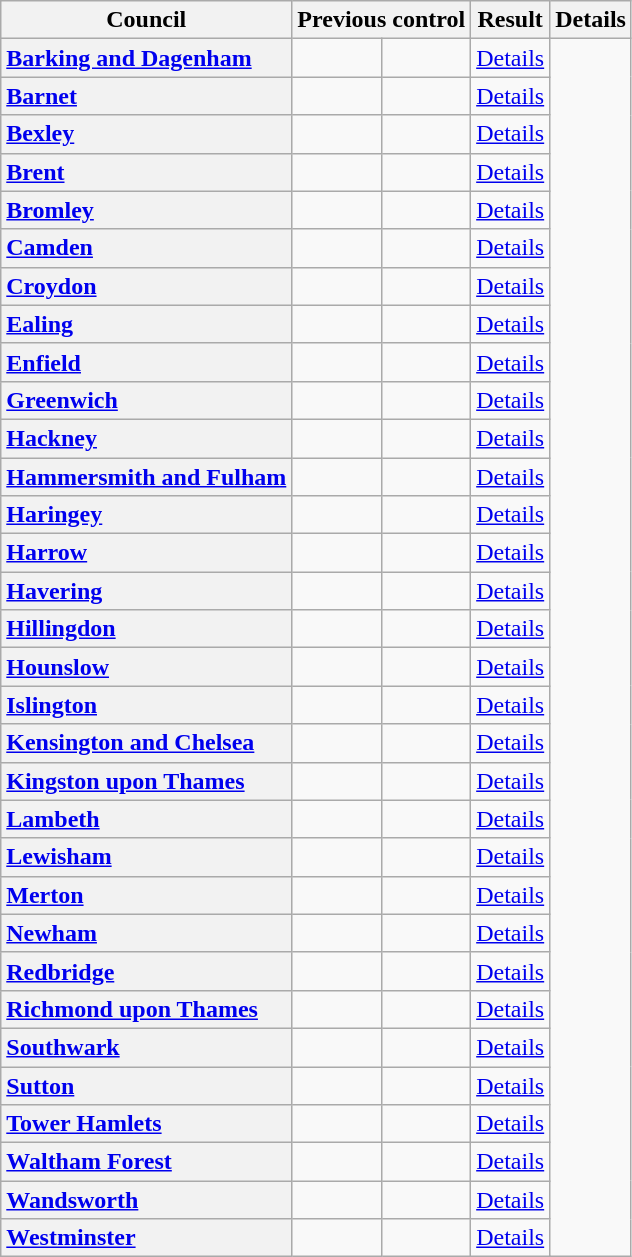<table class="wikitable">
<tr>
<th scope="col">Council</th>
<th colspan=2>Previous control</th>
<th colspan=2>Result</th>
<th scope="col" class="unsortable">Details</th>
</tr>
<tr>
<th scope="row" style="text-align: left;"><a href='#'>Barking and Dagenham</a></th>
<td></td>
<td></td>
<td><a href='#'>Details</a></td>
</tr>
<tr>
<th scope="row" style="text-align: left;"><a href='#'>Barnet</a></th>
<td></td>
<td></td>
<td><a href='#'>Details</a></td>
</tr>
<tr>
<th scope="row" style="text-align: left;"><a href='#'>Bexley</a></th>
<td></td>
<td></td>
<td><a href='#'>Details</a></td>
</tr>
<tr>
<th scope="row" style="text-align: left;"><a href='#'>Brent</a></th>
<td></td>
<td></td>
<td><a href='#'>Details</a></td>
</tr>
<tr>
<th scope="row" style="text-align: left;"><a href='#'>Bromley</a></th>
<td></td>
<td></td>
<td><a href='#'>Details</a></td>
</tr>
<tr>
<th scope="row" style="text-align: left;"><a href='#'>Camden</a></th>
<td></td>
<td></td>
<td><a href='#'>Details</a></td>
</tr>
<tr>
<th scope="row" style="text-align: left;"><a href='#'>Croydon</a></th>
<td></td>
<td></td>
<td><a href='#'>Details</a></td>
</tr>
<tr>
<th scope="row" style="text-align: left;"><a href='#'>Ealing</a></th>
<td></td>
<td></td>
<td><a href='#'>Details</a></td>
</tr>
<tr>
<th scope="row" style="text-align: left;"><a href='#'>Enfield</a></th>
<td></td>
<td></td>
<td><a href='#'>Details</a></td>
</tr>
<tr>
<th scope="row" style="text-align: left;"><a href='#'>Greenwich</a></th>
<td></td>
<td></td>
<td><a href='#'>Details</a></td>
</tr>
<tr>
<th scope="row" style="text-align: left;"><a href='#'>Hackney</a></th>
<td></td>
<td></td>
<td><a href='#'>Details</a></td>
</tr>
<tr>
<th scope="row" style="text-align: left;"><a href='#'>Hammersmith and Fulham</a></th>
<td></td>
<td></td>
<td><a href='#'>Details</a></td>
</tr>
<tr>
<th scope="row" style="text-align: left;"><a href='#'>Haringey</a></th>
<td></td>
<td></td>
<td><a href='#'>Details</a></td>
</tr>
<tr>
<th scope="row" style="text-align: left;"><a href='#'>Harrow</a></th>
<td></td>
<td></td>
<td><a href='#'>Details</a></td>
</tr>
<tr>
<th scope="row" style="text-align: left;"><a href='#'>Havering</a></th>
<td></td>
<td></td>
<td><a href='#'>Details</a></td>
</tr>
<tr>
<th scope="row" style="text-align: left;"><a href='#'>Hillingdon</a></th>
<td></td>
<td></td>
<td><a href='#'>Details</a></td>
</tr>
<tr>
<th scope="row" style="text-align: left;"><a href='#'>Hounslow</a></th>
<td></td>
<td></td>
<td><a href='#'>Details</a></td>
</tr>
<tr>
<th scope="row" style="text-align: left;"><a href='#'>Islington</a></th>
<td></td>
<td></td>
<td><a href='#'>Details</a></td>
</tr>
<tr>
<th scope="row" style="text-align: left;"><a href='#'>Kensington and Chelsea</a></th>
<td></td>
<td></td>
<td><a href='#'>Details</a></td>
</tr>
<tr>
<th scope="row" style="text-align: left;"><a href='#'>Kingston upon Thames</a></th>
<td></td>
<td></td>
<td><a href='#'>Details</a></td>
</tr>
<tr>
<th scope="row" style="text-align: left;"><a href='#'>Lambeth</a></th>
<td></td>
<td></td>
<td><a href='#'>Details</a></td>
</tr>
<tr>
<th scope="row" style="text-align: left;"><a href='#'>Lewisham</a></th>
<td></td>
<td></td>
<td><a href='#'>Details</a></td>
</tr>
<tr>
<th scope="row" style="text-align: left;"><a href='#'>Merton</a></th>
<td></td>
<td></td>
<td><a href='#'>Details</a></td>
</tr>
<tr>
<th scope="row" style="text-align: left;"><a href='#'>Newham</a></th>
<td></td>
<td></td>
<td><a href='#'>Details</a></td>
</tr>
<tr>
<th scope="row" style="text-align: left;"><a href='#'>Redbridge</a></th>
<td></td>
<td></td>
<td><a href='#'>Details</a></td>
</tr>
<tr>
<th scope="row" style="text-align: left;"><a href='#'>Richmond upon Thames</a></th>
<td></td>
<td></td>
<td><a href='#'>Details</a></td>
</tr>
<tr>
<th scope="row" style="text-align: left;"><a href='#'>Southwark</a></th>
<td></td>
<td></td>
<td><a href='#'>Details</a></td>
</tr>
<tr>
<th scope="row" style="text-align: left;"><a href='#'>Sutton</a></th>
<td></td>
<td></td>
<td><a href='#'>Details</a></td>
</tr>
<tr>
<th scope="row" style="text-align: left;"><a href='#'>Tower Hamlets</a></th>
<td></td>
<td></td>
<td><a href='#'>Details</a></td>
</tr>
<tr>
<th scope="row" style="text-align: left;"><a href='#'>Waltham Forest</a></th>
<td></td>
<td></td>
<td><a href='#'>Details</a></td>
</tr>
<tr>
<th scope="row" style="text-align: left;"><a href='#'>Wandsworth</a></th>
<td></td>
<td></td>
<td><a href='#'>Details</a></td>
</tr>
<tr>
<th scope="row" style="text-align: left;"><a href='#'>Westminster</a></th>
<td></td>
<td></td>
<td><a href='#'>Details</a></td>
</tr>
</table>
